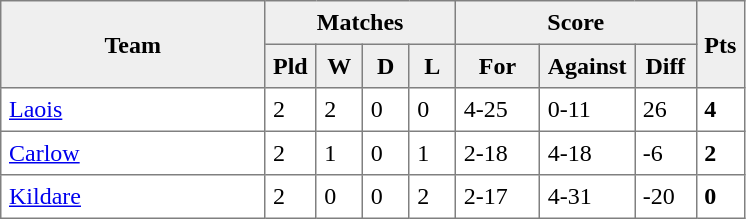<table style=border-collapse:collapse border=1 cellspacing=0 cellpadding=5>
<tr align=center bgcolor=#efefef>
<th rowspan=2 width=165>Team</th>
<th colspan=4>Matches</th>
<th colspan=3>Score</th>
<th rowspan=2width=20>Pts</th>
</tr>
<tr align=center bgcolor=#efefef>
<th width=20>Pld</th>
<th width=20>W</th>
<th width=20>D</th>
<th width=20>L</th>
<th width=45>For</th>
<th width=45>Against</th>
<th width=30>Diff</th>
</tr>
<tr>
<td style="text-align:left;"><a href='#'>Laois</a></td>
<td>2</td>
<td>2</td>
<td>0</td>
<td>0</td>
<td>4-25</td>
<td>0-11</td>
<td>26</td>
<td><strong>4</strong></td>
</tr>
<tr>
<td style="text-align:left;"><a href='#'>Carlow</a></td>
<td>2</td>
<td>1</td>
<td>0</td>
<td>1</td>
<td>2-18</td>
<td>4-18</td>
<td>-6</td>
<td><strong>2</strong></td>
</tr>
<tr>
<td style="text-align:left;"><a href='#'>Kildare</a></td>
<td>2</td>
<td>0</td>
<td>0</td>
<td>2</td>
<td>2-17</td>
<td>4-31</td>
<td>-20</td>
<td><strong>0</strong></td>
</tr>
</table>
